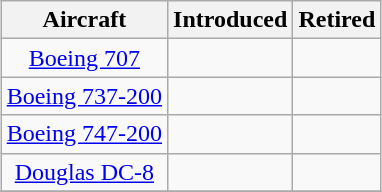<table class="wikitable" style="margin:0.5em auto; text-align:center">
<tr>
<th>Aircraft</th>
<th>Introduced</th>
<th>Retired</th>
</tr>
<tr>
<td><a href='#'>Boeing 707</a></td>
<td></td>
<td></td>
</tr>
<tr>
<td><a href='#'>Boeing 737-200</a></td>
<td></td>
<td></td>
</tr>
<tr>
<td><a href='#'>Boeing 747-200</a></td>
<td></td>
<td></td>
</tr>
<tr>
<td><a href='#'>Douglas DC-8</a></td>
<td></td>
<td></td>
</tr>
<tr>
</tr>
</table>
